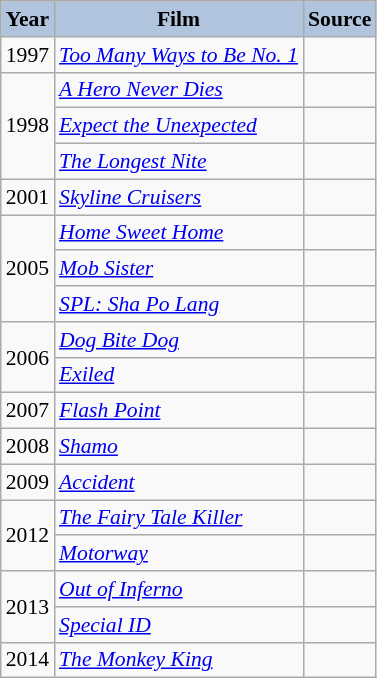<table class="wikitable" style="font-size:90%">
<tr style="text-align:center;">
<th style="background:#B0C4DE;">Year</th>
<th style="background:#B0C4DE;">Film</th>
<th style="background:#B0C4DE;">Source</th>
</tr>
<tr>
<td>1997</td>
<td><em><a href='#'>Too Many Ways to Be No. 1</a></em></td>
<td></td>
</tr>
<tr>
<td rowspan="3">1998</td>
<td><em><a href='#'>A Hero Never Dies</a></em></td>
<td></td>
</tr>
<tr>
<td><em><a href='#'>Expect the Unexpected</a></em></td>
<td></td>
</tr>
<tr>
<td><em><a href='#'>The Longest Nite</a></em></td>
<td></td>
</tr>
<tr>
<td>2001</td>
<td><em><a href='#'>Skyline Cruisers</a></em></td>
<td></td>
</tr>
<tr>
<td rowspan="3">2005</td>
<td><em><a href='#'>Home Sweet Home</a></em></td>
<td></td>
</tr>
<tr>
<td><em><a href='#'>Mob Sister</a></em></td>
<td></td>
</tr>
<tr>
<td><em><a href='#'>SPL: Sha Po Lang</a></em></td>
<td></td>
</tr>
<tr>
<td rowspan="2">2006</td>
<td><em><a href='#'>Dog Bite Dog</a></em></td>
<td></td>
</tr>
<tr>
<td><em><a href='#'>Exiled</a></em></td>
<td></td>
</tr>
<tr>
<td>2007</td>
<td><em><a href='#'>Flash Point</a></em></td>
<td></td>
</tr>
<tr>
<td>2008</td>
<td><em><a href='#'>Shamo</a></em></td>
<td></td>
</tr>
<tr>
<td>2009</td>
<td><em><a href='#'>Accident</a></em></td>
<td></td>
</tr>
<tr>
<td rowspan=2>2012</td>
<td><em><a href='#'>The Fairy Tale Killer</a></em></td>
<td></td>
</tr>
<tr>
<td><em><a href='#'>Motorway</a></em></td>
<td></td>
</tr>
<tr>
<td rowspan=2>2013</td>
<td><em><a href='#'>Out of Inferno</a></em></td>
<td></td>
</tr>
<tr>
<td><em><a href='#'>Special ID</a></em></td>
<td></td>
</tr>
<tr>
<td>2014</td>
<td><em><a href='#'>The Monkey King</a></em></td>
<td></td>
</tr>
</table>
